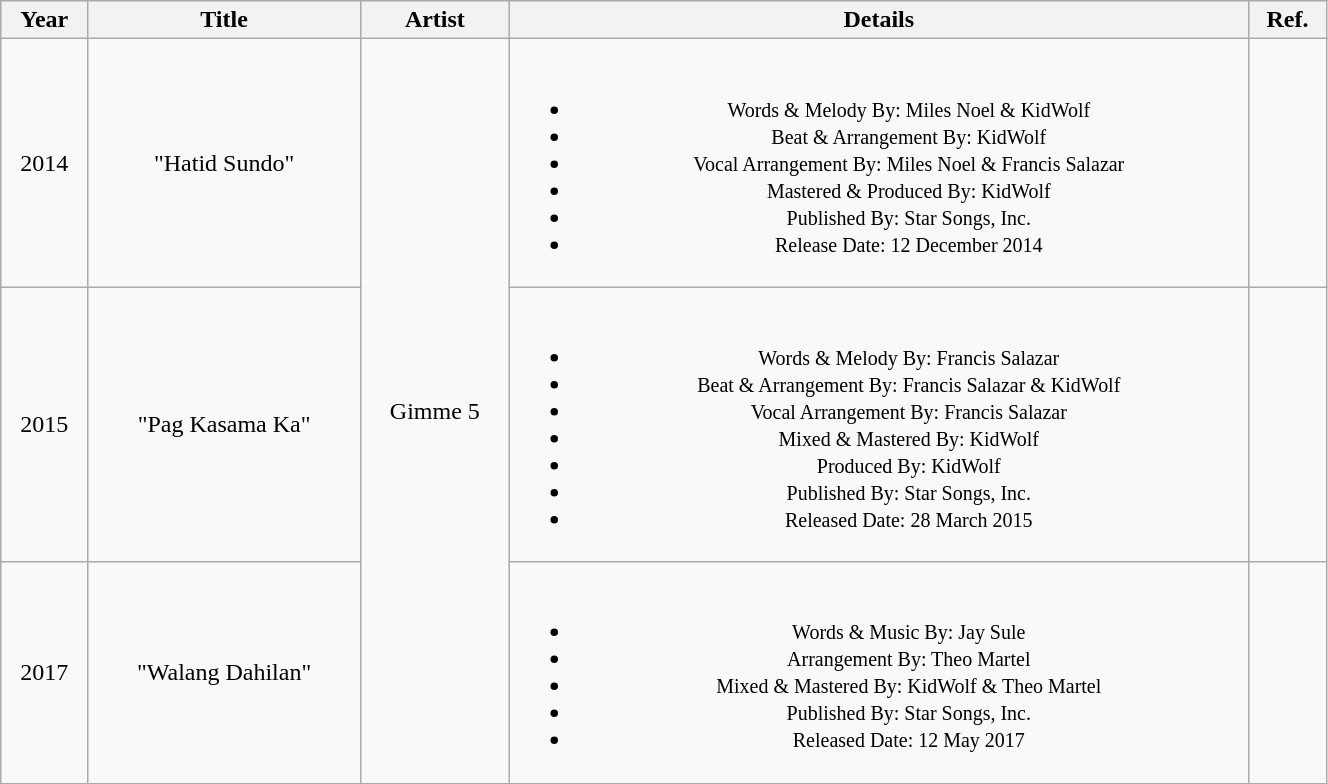<table class="wikitable" style="text-align:center" width=70%>
<tr>
<th>Year</th>
<th>Title</th>
<th>Artist</th>
<th>Details</th>
<th>Ref.</th>
</tr>
<tr>
<td>2014</td>
<td>"Hatid Sundo"</td>
<td rowspan="3">Gimme 5</td>
<td><br><ul><li><small>Words & Melody By: Miles Noel & KidWolf</small></li><li><small>Beat & Arrangement By: KidWolf</small></li><li><small>Vocal Arrangement By: Miles Noel & Francis Salazar</small></li><li><small>Mastered & Produced By: KidWolf</small></li><li><small>Published By: Star Songs, Inc.</small></li><li><small>Release Date: 12 December 2014</small></li></ul></td>
<td></td>
</tr>
<tr>
<td>2015</td>
<td>"Pag Kasama Ka"</td>
<td><br><ul><li><small>Words & Melody By: Francis Salazar</small></li><li><small>Beat & Arrangement By: Francis Salazar & KidWolf</small></li><li><small>Vocal Arrangement By: Francis Salazar</small></li><li><small>Mixed & Mastered By: KidWolf</small></li><li><small>Produced By: KidWolf</small></li><li><small>Published By: Star Songs, Inc.</small></li><li><small>Released Date: 28 March 2015</small></li></ul></td>
<td></td>
</tr>
<tr>
<td>2017</td>
<td>"Walang Dahilan"</td>
<td><br><ul><li><small>Words & Music By: Jay Sule</small></li><li><small>Arrangement By: Theo Martel</small></li><li><small>Mixed & Mastered By: KidWolf & Theo Martel</small></li><li><small>Published By: Star Songs, Inc.</small></li><li><small>Released Date: 12 May 2017</small></li></ul></td>
<td></td>
</tr>
</table>
